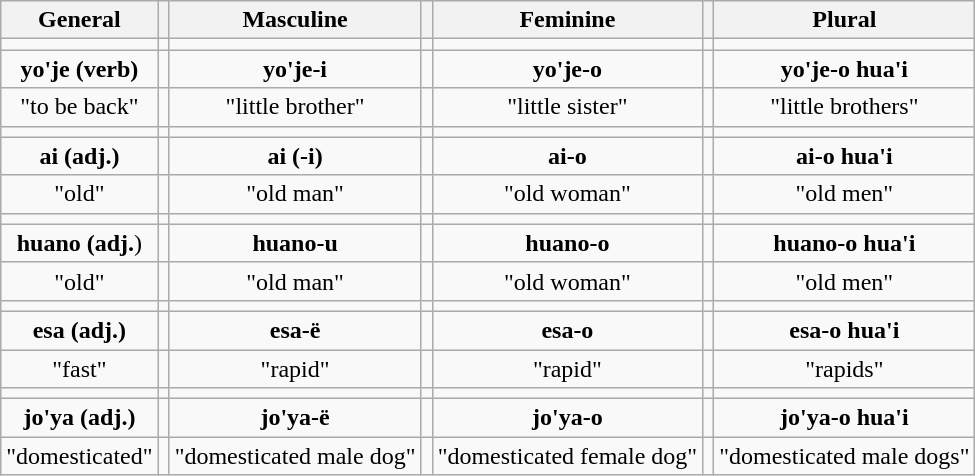<table class="wikitable" style="text-align: center;">
<tr>
<th>General</th>
<th></th>
<th>Masculine</th>
<th></th>
<th>Feminine</th>
<th></th>
<th>Plural</th>
</tr>
<tr>
<td></td>
<td></td>
<td></td>
<td></td>
<td></td>
<td></td>
<td></td>
</tr>
<tr>
<td><strong>yo'je (verb)</strong></td>
<td></td>
<td><strong>yo'je-i</strong></td>
<td></td>
<td><strong>yo'je-o</strong></td>
<td></td>
<td><strong>yo'je-o hua'i</strong></td>
</tr>
<tr>
<td>"to be back"</td>
<td></td>
<td>"little brother"</td>
<td></td>
<td>"little sister"</td>
<td></td>
<td>"little brothers"</td>
</tr>
<tr>
<td></td>
<td></td>
<td></td>
<td></td>
<td></td>
<td></td>
<td></td>
</tr>
<tr>
<td><strong>ai (adj.)</strong></td>
<td></td>
<td><strong>ai (-i)</strong></td>
<td></td>
<td><strong>ai-o</strong></td>
<td></td>
<td><strong>ai-o hua'i</strong></td>
</tr>
<tr>
<td>"old"</td>
<td></td>
<td>"old man"</td>
<td></td>
<td>"old woman"</td>
<td></td>
<td>"old men"</td>
</tr>
<tr>
<td></td>
<td></td>
<td></td>
<td></td>
<td></td>
<td></td>
<td></td>
</tr>
<tr>
<td><strong>huano (adj.</strong>)</td>
<td></td>
<td><strong>huano-u</strong></td>
<td></td>
<td><strong>huano-o</strong></td>
<td></td>
<td><strong>huano-o hua'i</strong></td>
</tr>
<tr>
<td>"old"</td>
<td></td>
<td>"old man"</td>
<td></td>
<td>"old woman"</td>
<td></td>
<td>"old men"</td>
</tr>
<tr>
<td></td>
<td></td>
<td></td>
<td></td>
<td></td>
<td></td>
<td></td>
</tr>
<tr>
<td><strong>esa (adj.)</strong></td>
<td></td>
<td><strong>esa-ë</strong></td>
<td></td>
<td><strong>esa-o</strong></td>
<td></td>
<td><strong>esa-o hua'i</strong></td>
</tr>
<tr>
<td>"fast"</td>
<td></td>
<td>"rapid"</td>
<td></td>
<td>"rapid"</td>
<td></td>
<td>"rapids"</td>
</tr>
<tr>
<td></td>
<td></td>
<td></td>
<td></td>
<td></td>
<td></td>
<td></td>
</tr>
<tr>
<td><strong>jo'ya (adj.)</strong></td>
<td></td>
<td><strong>jo'ya-ë</strong></td>
<td></td>
<td><strong>jo'ya-o</strong></td>
<td></td>
<td><strong>jo'ya-o hua'i</strong></td>
</tr>
<tr>
<td>"domesticated"</td>
<td></td>
<td>"domesticated male dog"</td>
<td></td>
<td>"domesticated female dog"</td>
<td></td>
<td>"domesticated male dogs"</td>
</tr>
</table>
